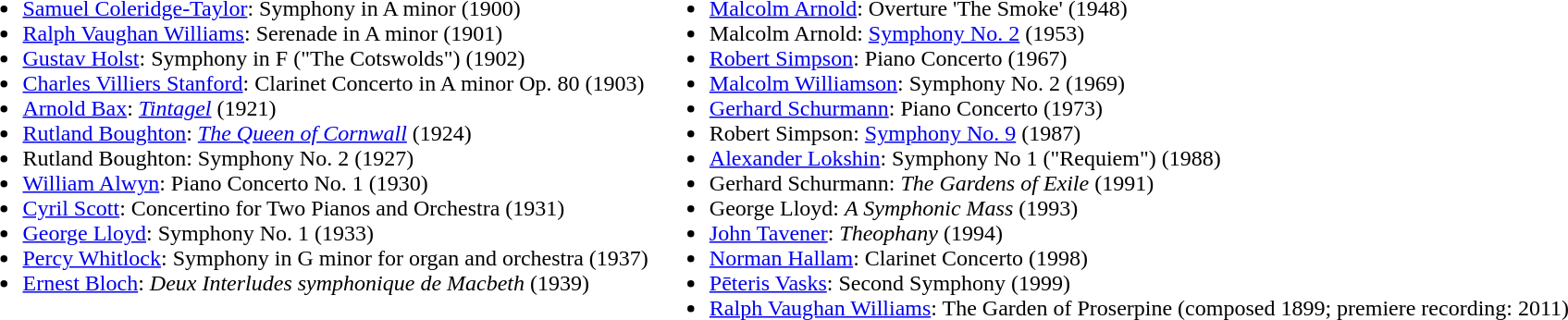<table>
<tr>
<td valign="top"><br><ul><li><a href='#'>Samuel Coleridge-Taylor</a>: Symphony in A minor (1900)</li><li><a href='#'>Ralph Vaughan Williams</a>: Serenade in A minor (1901)</li><li><a href='#'>Gustav Holst</a>: Symphony in F ("The Cotswolds") (1902)</li><li><a href='#'>Charles Villiers Stanford</a>: Clarinet Concerto in A minor Op. 80 (1903)</li><li><a href='#'>Arnold Bax</a>: <em><a href='#'>Tintagel</a></em> (1921)</li><li><a href='#'>Rutland Boughton</a>: <em><a href='#'>The Queen of Cornwall</a></em> (1924)</li><li>Rutland Boughton: Symphony No. 2 (1927)</li><li><a href='#'>William Alwyn</a>: Piano Concerto No. 1 (1930)</li><li><a href='#'>Cyril Scott</a>: Concertino for Two Pianos and Orchestra (1931)</li><li><a href='#'>George Lloyd</a>: Symphony No. 1 (1933)</li><li><a href='#'>Percy Whitlock</a>: Symphony in G minor for organ and orchestra (1937)</li><li><a href='#'>Ernest Bloch</a>: <em>Deux Interludes symphonique de Macbeth</em> (1939)</li></ul></td>
<td valign="top"><br><ul><li><a href='#'>Malcolm Arnold</a>: Overture 'The Smoke' (1948)</li><li>Malcolm Arnold: <a href='#'>Symphony No. 2</a> (1953)</li><li><a href='#'>Robert Simpson</a>: Piano Concerto (1967)</li><li><a href='#'>Malcolm Williamson</a>: Symphony No. 2 (1969)</li><li><a href='#'>Gerhard Schurmann</a>: Piano Concerto (1973)</li><li>Robert Simpson: <a href='#'>Symphony No. 9</a> (1987)</li><li><a href='#'>Alexander Lokshin</a>: Symphony No 1 ("Requiem") (1988)</li><li>Gerhard Schurmann: <em>The Gardens of Exile</em> (1991)</li><li>George Lloyd: <em>A Symphonic Mass</em> (1993)</li><li><a href='#'>John Tavener</a>: <em>Theophany</em> (1994)</li><li><a href='#'>Norman Hallam</a>: Clarinet Concerto (1998)</li><li><a href='#'>Pēteris Vasks</a>: Second Symphony (1999)</li><li><a href='#'>Ralph Vaughan Williams</a>: The Garden of Proserpine (composed 1899; premiere recording: 2011)</li></ul></td>
</tr>
</table>
